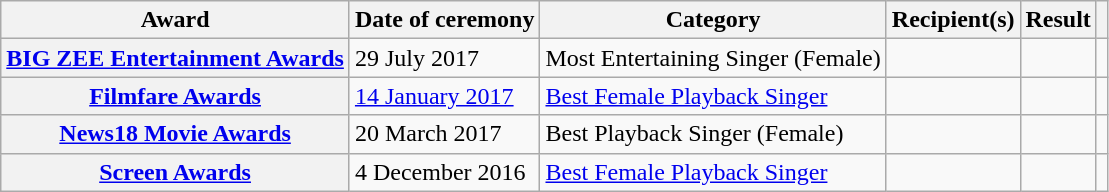<table class="wikitable plainrowheaders sortable">
<tr>
<th scope="col">Award</th>
<th scope="col">Date of ceremony</th>
<th scope="col">Category</th>
<th scope="col">Recipient(s)</th>
<th scope="col">Result</th>
<th scope="col" class="unsortable"></th>
</tr>
<tr>
<th scope="row"><a href='#'>BIG ZEE Entertainment Awards</a></th>
<td>29 July 2017</td>
<td>Most Entertaining Singer (Female)</td>
<td></td>
<td></td>
<td style="text-align:center;"></td>
</tr>
<tr>
<th scope="row"><a href='#'>Filmfare Awards</a></th>
<td><a href='#'>14 January 2017</a></td>
<td><a href='#'>Best Female Playback Singer</a></td>
<td></td>
<td></td>
<td style="text-align:center;"></td>
</tr>
<tr>
<th scope="row"><a href='#'>News18 Movie Awards</a></th>
<td>20 March 2017</td>
<td>Best Playback Singer (Female)</td>
<td></td>
<td></td>
<td style="text-align:center;"></td>
</tr>
<tr>
<th scope="row"><a href='#'>Screen Awards</a></th>
<td>4 December 2016</td>
<td><a href='#'>Best Female Playback Singer</a></td>
<td></td>
<td></td>
<td style="text-align:center;"></td>
</tr>
</table>
